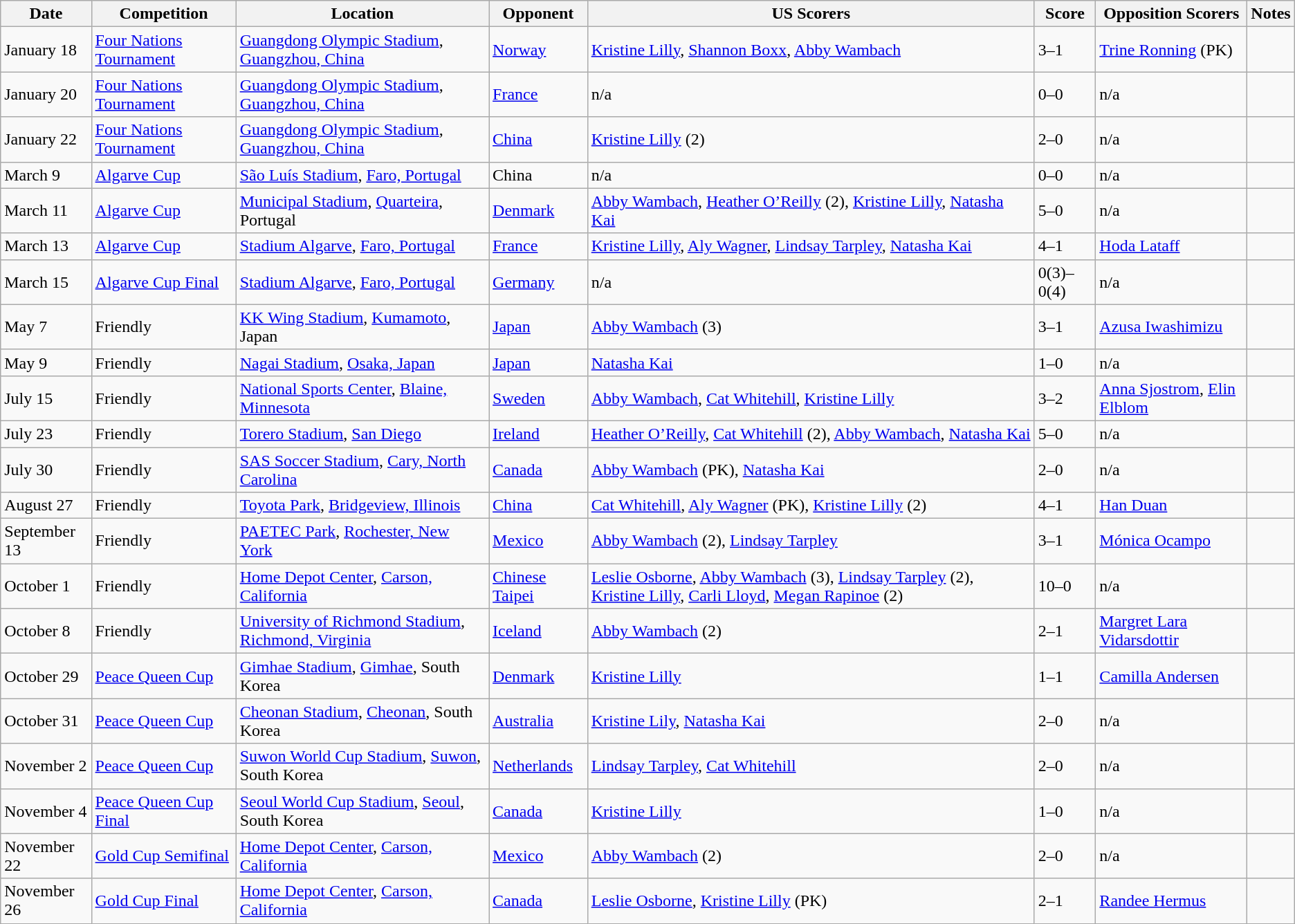<table class="wikitable">
<tr>
<th>Date</th>
<th>Competition</th>
<th>Location</th>
<th>Opponent</th>
<th>US Scorers</th>
<th>Score</th>
<th>Opposition Scorers</th>
<th>Notes</th>
</tr>
<tr>
<td>January 18</td>
<td><a href='#'>Four Nations Tournament</a></td>
<td><a href='#'>Guangdong Olympic Stadium</a>, <a href='#'>Guangzhou, China</a></td>
<td><a href='#'>Norway</a></td>
<td><a href='#'>Kristine Lilly</a>, <a href='#'>Shannon Boxx</a>, <a href='#'>Abby Wambach</a></td>
<td>3–1</td>
<td><a href='#'>Trine Ronning</a> (PK)</td>
<td></td>
</tr>
<tr>
<td>January 20</td>
<td><a href='#'>Four Nations Tournament</a></td>
<td><a href='#'>Guangdong Olympic Stadium</a>, <a href='#'>Guangzhou, China</a></td>
<td><a href='#'>France</a></td>
<td>n/a</td>
<td>0–0</td>
<td>n/a</td>
<td></td>
</tr>
<tr>
<td>January 22</td>
<td><a href='#'>Four Nations Tournament</a></td>
<td><a href='#'>Guangdong Olympic Stadium</a>, <a href='#'>Guangzhou, China</a></td>
<td><a href='#'>China</a></td>
<td><a href='#'>Kristine Lilly</a> (2)</td>
<td>2–0</td>
<td>n/a</td>
<td></td>
</tr>
<tr>
<td>March 9</td>
<td><a href='#'>Algarve Cup</a></td>
<td><a href='#'>São Luís Stadium</a>, <a href='#'>Faro, Portugal</a></td>
<td>China</td>
<td>n/a</td>
<td>0–0</td>
<td>n/a</td>
<td></td>
</tr>
<tr>
<td>March 11</td>
<td><a href='#'>Algarve Cup</a></td>
<td><a href='#'>Municipal Stadium</a>, <a href='#'>Quarteira</a>, Portugal</td>
<td><a href='#'>Denmark</a></td>
<td><a href='#'>Abby Wambach</a>, <a href='#'>Heather O’Reilly</a> (2), <a href='#'>Kristine Lilly</a>, <a href='#'>Natasha Kai</a></td>
<td>5–0</td>
<td>n/a</td>
<td></td>
</tr>
<tr>
<td>March 13</td>
<td><a href='#'>Algarve Cup</a></td>
<td><a href='#'>Stadium Algarve</a>, <a href='#'>Faro, Portugal</a></td>
<td><a href='#'>France</a></td>
<td><a href='#'>Kristine Lilly</a>, <a href='#'>Aly Wagner</a>, <a href='#'>Lindsay Tarpley</a>, <a href='#'>Natasha Kai</a></td>
<td>4–1</td>
<td><a href='#'>Hoda Lataff</a></td>
<td></td>
</tr>
<tr>
<td>March 15</td>
<td><a href='#'>Algarve Cup Final</a></td>
<td><a href='#'>Stadium Algarve</a>, <a href='#'>Faro, Portugal</a></td>
<td><a href='#'>Germany</a></td>
<td>n/a</td>
<td>0(3)–0(4)</td>
<td>n/a</td>
<td></td>
</tr>
<tr>
<td>May 7</td>
<td>Friendly</td>
<td><a href='#'>KK Wing Stadium</a>, <a href='#'>Kumamoto</a>, Japan</td>
<td><a href='#'>Japan</a></td>
<td><a href='#'>Abby Wambach</a> (3)</td>
<td>3–1</td>
<td><a href='#'>Azusa Iwashimizu</a></td>
<td></td>
</tr>
<tr>
<td>May 9</td>
<td>Friendly</td>
<td><a href='#'>Nagai Stadium</a>, <a href='#'>Osaka, Japan</a></td>
<td><a href='#'>Japan</a></td>
<td><a href='#'>Natasha Kai</a></td>
<td>1–0</td>
<td>n/a</td>
<td></td>
</tr>
<tr>
<td>July 15</td>
<td>Friendly</td>
<td><a href='#'>National Sports Center</a>, <a href='#'>Blaine, Minnesota</a></td>
<td><a href='#'>Sweden</a></td>
<td><a href='#'>Abby Wambach</a>, <a href='#'>Cat Whitehill</a>, <a href='#'>Kristine Lilly</a></td>
<td>3–2</td>
<td><a href='#'>Anna Sjostrom</a>, <a href='#'>Elin Elblom</a></td>
<td></td>
</tr>
<tr>
<td>July 23</td>
<td>Friendly</td>
<td><a href='#'>Torero Stadium</a>, <a href='#'>San Diego</a></td>
<td><a href='#'>Ireland</a></td>
<td><a href='#'>Heather O’Reilly</a>, <a href='#'>Cat Whitehill</a> (2), <a href='#'>Abby Wambach</a>, <a href='#'>Natasha Kai</a></td>
<td>5–0</td>
<td>n/a</td>
<td></td>
</tr>
<tr>
<td>July 30</td>
<td>Friendly</td>
<td><a href='#'>SAS Soccer Stadium</a>, <a href='#'>Cary, North Carolina</a></td>
<td><a href='#'>Canada</a></td>
<td><a href='#'>Abby Wambach</a> (PK), <a href='#'>Natasha Kai</a></td>
<td>2–0</td>
<td>n/a</td>
<td></td>
</tr>
<tr>
<td>August 27</td>
<td>Friendly</td>
<td><a href='#'>Toyota Park</a>, <a href='#'>Bridgeview, Illinois</a></td>
<td><a href='#'>China</a></td>
<td><a href='#'>Cat Whitehill</a>, <a href='#'>Aly Wagner</a> (PK), <a href='#'>Kristine Lilly</a> (2)</td>
<td>4–1</td>
<td><a href='#'>Han Duan</a></td>
<td></td>
</tr>
<tr>
<td>September 13</td>
<td>Friendly</td>
<td><a href='#'>PAETEC Park</a>, <a href='#'>Rochester, New York</a></td>
<td><a href='#'>Mexico</a></td>
<td><a href='#'>Abby Wambach</a> (2), <a href='#'>Lindsay Tarpley</a></td>
<td>3–1</td>
<td><a href='#'>Mónica Ocampo</a></td>
<td></td>
</tr>
<tr>
<td>October 1</td>
<td>Friendly</td>
<td><a href='#'>Home Depot Center</a>, <a href='#'>Carson, California</a></td>
<td><a href='#'>Chinese Taipei</a></td>
<td><a href='#'>Leslie Osborne</a>, <a href='#'>Abby Wambach</a> (3), <a href='#'>Lindsay Tarpley</a> (2), <a href='#'>Kristine Lilly</a>, <a href='#'>Carli Lloyd</a>, <a href='#'>Megan Rapinoe</a> (2)</td>
<td>10–0</td>
<td>n/a</td>
<td></td>
</tr>
<tr>
<td>October 8</td>
<td>Friendly</td>
<td><a href='#'>University of Richmond Stadium</a>, <a href='#'>Richmond, Virginia</a></td>
<td><a href='#'>Iceland</a></td>
<td><a href='#'>Abby Wambach</a> (2)</td>
<td>2–1</td>
<td><a href='#'>Margret Lara Vidarsdottir</a></td>
<td></td>
</tr>
<tr>
<td>October 29</td>
<td><a href='#'>Peace Queen Cup</a></td>
<td><a href='#'>Gimhae Stadium</a>, <a href='#'>Gimhae</a>, South Korea</td>
<td><a href='#'>Denmark</a></td>
<td><a href='#'>Kristine Lilly</a></td>
<td>1–1</td>
<td><a href='#'>Camilla Andersen</a></td>
<td></td>
</tr>
<tr>
<td>October 31</td>
<td><a href='#'>Peace Queen Cup</a></td>
<td><a href='#'>Cheonan Stadium</a>, <a href='#'>Cheonan</a>, South Korea</td>
<td><a href='#'>Australia</a></td>
<td><a href='#'>Kristine Lily</a>, <a href='#'>Natasha Kai</a></td>
<td>2–0</td>
<td>n/a</td>
<td></td>
</tr>
<tr>
<td>November 2</td>
<td><a href='#'>Peace Queen Cup</a></td>
<td><a href='#'>Suwon World Cup Stadium</a>, <a href='#'>Suwon</a>, South Korea</td>
<td><a href='#'>Netherlands</a></td>
<td><a href='#'>Lindsay Tarpley</a>, <a href='#'>Cat Whitehill</a></td>
<td>2–0</td>
<td>n/a</td>
<td></td>
</tr>
<tr>
<td>November 4</td>
<td><a href='#'>Peace Queen Cup Final</a></td>
<td><a href='#'>Seoul World Cup Stadium</a>, <a href='#'>Seoul</a>, South Korea</td>
<td><a href='#'>Canada</a></td>
<td><a href='#'>Kristine Lilly</a></td>
<td>1–0</td>
<td>n/a</td>
<td></td>
</tr>
<tr>
<td>November 22</td>
<td><a href='#'>Gold Cup Semifinal</a></td>
<td><a href='#'>Home Depot Center</a>, <a href='#'>Carson, California</a></td>
<td><a href='#'>Mexico</a></td>
<td><a href='#'>Abby Wambach</a> (2)</td>
<td>2–0</td>
<td>n/a</td>
<td></td>
</tr>
<tr>
<td>November 26</td>
<td><a href='#'>Gold Cup Final</a></td>
<td><a href='#'>Home Depot Center</a>, <a href='#'>Carson, California</a></td>
<td><a href='#'>Canada</a></td>
<td><a href='#'>Leslie Osborne</a>, <a href='#'>Kristine Lilly</a> (PK)</td>
<td>2–1</td>
<td><a href='#'>Randee Hermus</a></td>
<td></td>
</tr>
</table>
